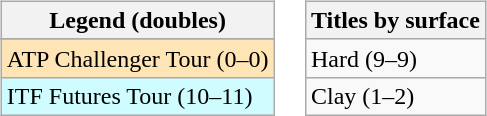<table>
<tr valign=top>
<td><br><table class="wikitable sortable mw-collapsible mw-collapsed">
<tr>
<th>Legend (doubles)</th>
</tr>
<tr bgcolor=e5d1cb>
</tr>
<tr bgcolor=moccasin>
<td>ATP Challenger Tour (0–0)</td>
</tr>
<tr bgcolor=cffcff>
<td>ITF Futures Tour (10–11)</td>
</tr>
</table>
</td>
<td><br><table class="wikitable sortable mw-collapsible mw-collapsed">
<tr>
<th>Titles by surface</th>
</tr>
<tr>
<td>Hard (9–9)</td>
</tr>
<tr>
<td>Clay (1–2)</td>
</tr>
</table>
</td>
</tr>
</table>
